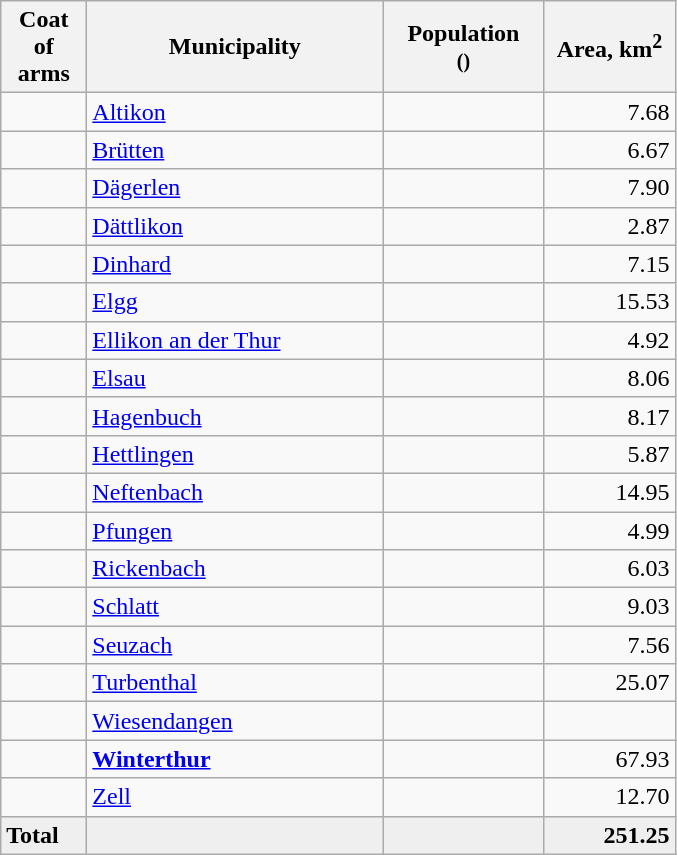<table class="wikitable">
<tr>
<th width="50">Coat of arms</th>
<th width="190">Municipality</th>
<th width="100">Population<br><small>()</small></th>
<th width="80">Area, km<sup>2</sup></th>
</tr>
<tr>
<td align="center"></td>
<td><a href='#'>Altikon</a></td>
<td align="center"></td>
<td align="right">7.68</td>
</tr>
<tr>
<td align="center"></td>
<td><a href='#'>Brütten</a></td>
<td align="center"></td>
<td align="right">6.67</td>
</tr>
<tr>
<td align="center"></td>
<td><a href='#'>Dägerlen</a></td>
<td align="center"></td>
<td align="right">7.90</td>
</tr>
<tr>
<td align="center"></td>
<td><a href='#'>Dättlikon</a></td>
<td align="center"></td>
<td align="right">2.87</td>
</tr>
<tr>
<td align="center"></td>
<td><a href='#'>Dinhard</a></td>
<td align="center"></td>
<td align="right">7.15</td>
</tr>
<tr>
<td align="center"></td>
<td><a href='#'>Elgg</a></td>
<td align="center"></td>
<td align="right">15.53</td>
</tr>
<tr>
<td align="center"></td>
<td><a href='#'>Ellikon an der Thur</a></td>
<td align="center"></td>
<td align="right">4.92</td>
</tr>
<tr>
<td align="center"></td>
<td><a href='#'>Elsau</a></td>
<td align="center"></td>
<td align="right">8.06</td>
</tr>
<tr>
<td align="center"></td>
<td><a href='#'>Hagenbuch</a></td>
<td align="center"></td>
<td align="right">8.17</td>
</tr>
<tr>
<td align="center"></td>
<td><a href='#'>Hettlingen</a></td>
<td align="center"></td>
<td align="right">5.87</td>
</tr>
<tr>
<td align="center"></td>
<td><a href='#'>Neftenbach</a></td>
<td align="center"></td>
<td align="right">14.95</td>
</tr>
<tr>
<td align="center"></td>
<td><a href='#'>Pfungen</a></td>
<td align="center"></td>
<td align="right">4.99</td>
</tr>
<tr>
<td align="center"></td>
<td><a href='#'>Rickenbach</a></td>
<td align="center"></td>
<td align="right">6.03</td>
</tr>
<tr>
<td align="center"></td>
<td><a href='#'>Schlatt</a></td>
<td align="center"></td>
<td align="right">9.03</td>
</tr>
<tr>
<td align="center"></td>
<td><a href='#'>Seuzach</a></td>
<td align="center"></td>
<td align="right">7.56</td>
</tr>
<tr>
<td align="center"></td>
<td><a href='#'>Turbenthal</a></td>
<td align="center"></td>
<td align="right">25.07</td>
</tr>
<tr>
<td align="center"></td>
<td><a href='#'>Wiesendangen</a></td>
<td align="center"></td>
<td align="right"></td>
</tr>
<tr>
<td align="center"></td>
<td><strong><a href='#'>Winterthur</a></strong></td>
<td align="center"></td>
<td align="right">67.93</td>
</tr>
<tr>
<td align="center"></td>
<td><a href='#'>Zell</a></td>
<td align="center"></td>
<td align="right">12.70</td>
</tr>
<tr style="background-color:#EFEFEF;">
<td align="left"><strong>Total</strong></td>
<td align="center"></td>
<td align="center"><strong></strong></td>
<td align="right"><strong>251.25</strong></td>
</tr>
</table>
